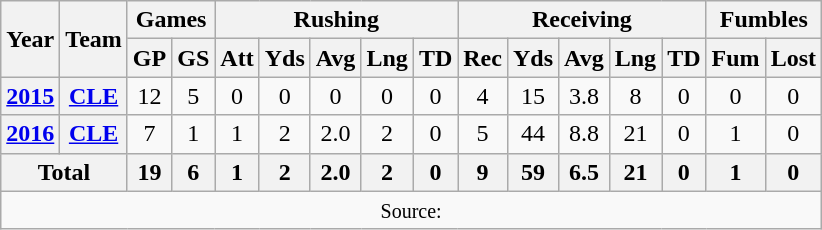<table class="wikitable" style="text-align:center;">
<tr>
<th rowspan="2">Year</th>
<th rowspan="2">Team</th>
<th colspan="2">Games</th>
<th colspan="5">Rushing</th>
<th colspan="5">Receiving</th>
<th colspan="2">Fumbles</th>
</tr>
<tr>
<th>GP</th>
<th>GS</th>
<th>Att</th>
<th>Yds</th>
<th>Avg</th>
<th>Lng</th>
<th>TD</th>
<th>Rec</th>
<th>Yds</th>
<th>Avg</th>
<th>Lng</th>
<th>TD</th>
<th>Fum</th>
<th>Lost</th>
</tr>
<tr>
<th><a href='#'>2015</a></th>
<th><a href='#'>CLE</a></th>
<td>12</td>
<td>5</td>
<td>0</td>
<td>0</td>
<td>0</td>
<td>0</td>
<td>0</td>
<td>4</td>
<td>15</td>
<td>3.8</td>
<td>8</td>
<td>0</td>
<td>0</td>
<td>0</td>
</tr>
<tr>
<th><a href='#'>2016</a></th>
<th><a href='#'>CLE</a></th>
<td>7</td>
<td>1</td>
<td>1</td>
<td>2</td>
<td>2.0</td>
<td>2</td>
<td>0</td>
<td>5</td>
<td>44</td>
<td>8.8</td>
<td>21</td>
<td>0</td>
<td>1</td>
<td>0</td>
</tr>
<tr>
<th colspan="2">Total</th>
<th>19</th>
<th>6</th>
<th>1</th>
<th>2</th>
<th>2.0</th>
<th>2</th>
<th>0</th>
<th>9</th>
<th>59</th>
<th>6.5</th>
<th>21</th>
<th>0</th>
<th>1</th>
<th>0</th>
</tr>
<tr>
<td colspan="16"><small>Source: </small></td>
</tr>
</table>
